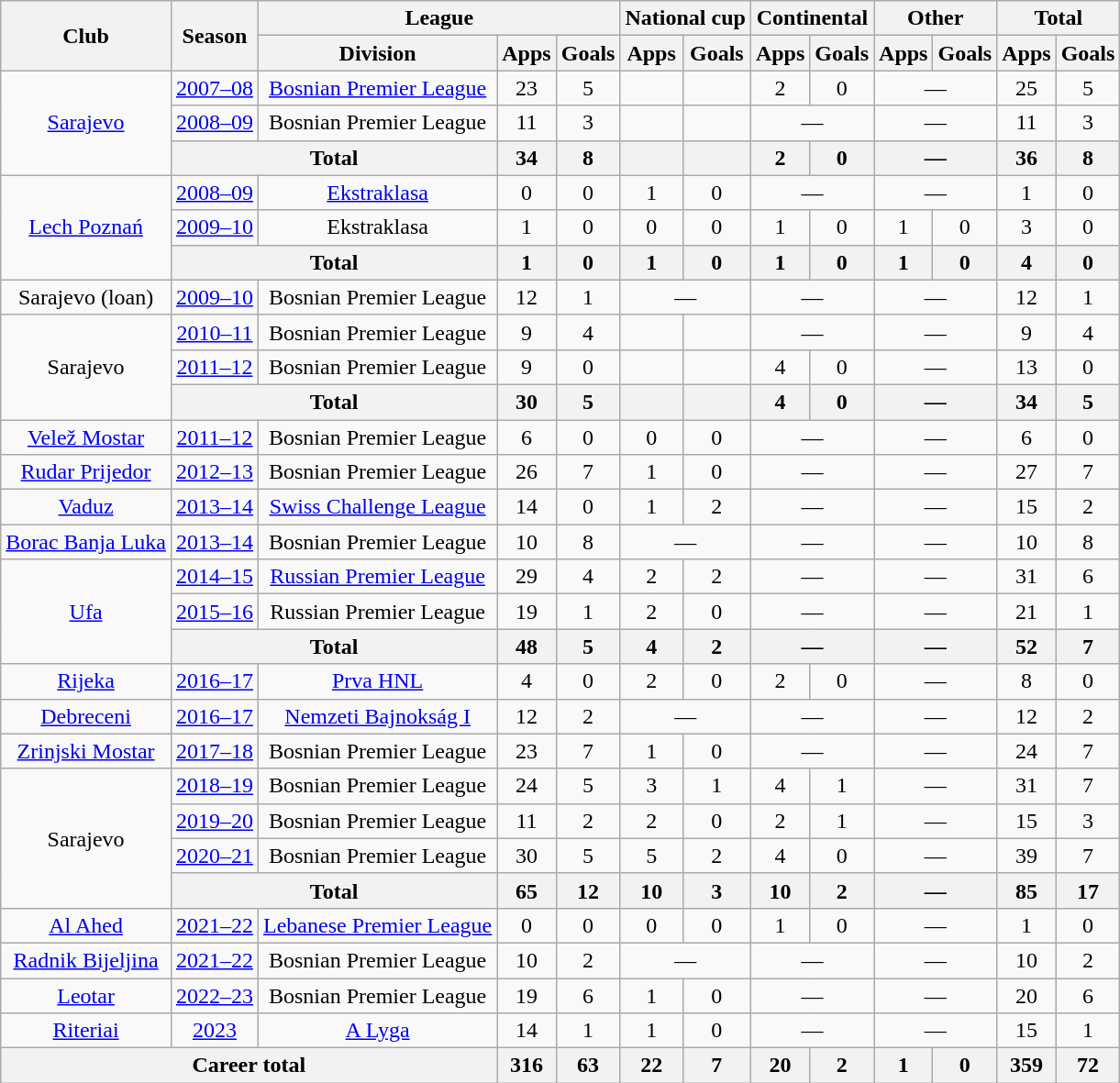<table class="wikitable" style="text-align:center">
<tr>
<th rowspan=2>Club</th>
<th rowspan=2>Season</th>
<th colspan=3>League</th>
<th colspan=2>National cup</th>
<th colspan=2>Continental</th>
<th colspan=2>Other</th>
<th colspan=2>Total</th>
</tr>
<tr>
<th>Division</th>
<th>Apps</th>
<th>Goals</th>
<th>Apps</th>
<th>Goals</th>
<th>Apps</th>
<th>Goals</th>
<th>Apps</th>
<th>Goals</th>
<th>Apps</th>
<th>Goals</th>
</tr>
<tr>
<td rowspan=3><a href='#'>Sarajevo</a></td>
<td><a href='#'>2007–08</a></td>
<td><a href='#'>Bosnian Premier League</a></td>
<td>23</td>
<td>5</td>
<td></td>
<td></td>
<td>2</td>
<td>0</td>
<td colspan=2>—</td>
<td>25</td>
<td>5</td>
</tr>
<tr>
<td><a href='#'>2008–09</a></td>
<td>Bosnian Premier League</td>
<td>11</td>
<td>3</td>
<td></td>
<td></td>
<td colspan=2>—</td>
<td colspan=2>—</td>
<td>11</td>
<td>3</td>
</tr>
<tr>
<th colspan=2>Total</th>
<th>34</th>
<th>8</th>
<th></th>
<th></th>
<th>2</th>
<th>0</th>
<th colspan=2>—</th>
<th>36</th>
<th>8</th>
</tr>
<tr>
<td rowspan=3><a href='#'>Lech Poznań</a></td>
<td><a href='#'>2008–09</a></td>
<td><a href='#'>Ekstraklasa</a></td>
<td>0</td>
<td>0</td>
<td>1</td>
<td>0</td>
<td colspan=2>—</td>
<td colspan=2>—</td>
<td>1</td>
<td>0</td>
</tr>
<tr>
<td><a href='#'>2009–10</a></td>
<td>Ekstraklasa</td>
<td>1</td>
<td>0</td>
<td>0</td>
<td>0</td>
<td>1</td>
<td>0</td>
<td>1</td>
<td>0</td>
<td>3</td>
<td>0</td>
</tr>
<tr>
<th colspan=2>Total</th>
<th>1</th>
<th>0</th>
<th>1</th>
<th>0</th>
<th>1</th>
<th>0</th>
<th>1</th>
<th>0</th>
<th>4</th>
<th>0</th>
</tr>
<tr>
<td>Sarajevo (loan)</td>
<td><a href='#'>2009–10</a></td>
<td>Bosnian Premier League</td>
<td>12</td>
<td>1</td>
<td colspan=2>—</td>
<td colspan=2>—</td>
<td colspan=2>—</td>
<td>12</td>
<td>1</td>
</tr>
<tr>
<td rowspan=3>Sarajevo</td>
<td><a href='#'>2010–11</a></td>
<td>Bosnian Premier League</td>
<td>9</td>
<td>4</td>
<td></td>
<td></td>
<td colspan=2>—</td>
<td colspan=2>—</td>
<td>9</td>
<td>4</td>
</tr>
<tr>
<td><a href='#'>2011–12</a></td>
<td>Bosnian Premier League</td>
<td>9</td>
<td>0</td>
<td></td>
<td></td>
<td>4</td>
<td>0</td>
<td colspan=2>—</td>
<td>13</td>
<td>0</td>
</tr>
<tr>
<th colspan=2>Total</th>
<th>30</th>
<th>5</th>
<th></th>
<th></th>
<th>4</th>
<th>0</th>
<th colspan=2>—</th>
<th>34</th>
<th>5</th>
</tr>
<tr>
<td><a href='#'>Velež Mostar</a></td>
<td><a href='#'>2011–12</a></td>
<td>Bosnian Premier League</td>
<td>6</td>
<td>0</td>
<td>0</td>
<td>0</td>
<td colspan=2>—</td>
<td colspan=2>—</td>
<td>6</td>
<td>0</td>
</tr>
<tr>
<td><a href='#'>Rudar Prijedor</a></td>
<td><a href='#'>2012–13</a></td>
<td>Bosnian Premier League</td>
<td>26</td>
<td>7</td>
<td>1</td>
<td>0</td>
<td colspan=2>—</td>
<td colspan=2>—</td>
<td>27</td>
<td>7</td>
</tr>
<tr>
<td><a href='#'>Vaduz</a></td>
<td><a href='#'>2013–14</a></td>
<td><a href='#'>Swiss Challenge League</a></td>
<td>14</td>
<td>0</td>
<td>1</td>
<td>2</td>
<td colspan=2>—</td>
<td colspan=2>—</td>
<td>15</td>
<td>2</td>
</tr>
<tr>
<td><a href='#'>Borac Banja Luka</a></td>
<td><a href='#'>2013–14</a></td>
<td>Bosnian Premier League</td>
<td>10</td>
<td>8</td>
<td colspan=2>—</td>
<td colspan=2>—</td>
<td colspan=2>—</td>
<td>10</td>
<td>8</td>
</tr>
<tr>
<td rowspan=3><a href='#'>Ufa</a></td>
<td><a href='#'>2014–15</a></td>
<td><a href='#'>Russian Premier League</a></td>
<td>29</td>
<td>4</td>
<td>2</td>
<td>2</td>
<td colspan=2>—</td>
<td colspan=2>—</td>
<td>31</td>
<td>6</td>
</tr>
<tr>
<td><a href='#'>2015–16</a></td>
<td>Russian Premier League</td>
<td>19</td>
<td>1</td>
<td>2</td>
<td>0</td>
<td colspan=2>—</td>
<td colspan=2>—</td>
<td>21</td>
<td>1</td>
</tr>
<tr>
<th colspan=2>Total</th>
<th>48</th>
<th>5</th>
<th>4</th>
<th>2</th>
<th colspan=2>—</th>
<th colspan=2>—</th>
<th>52</th>
<th>7</th>
</tr>
<tr>
<td><a href='#'>Rijeka</a></td>
<td><a href='#'>2016–17</a></td>
<td><a href='#'>Prva HNL</a></td>
<td>4</td>
<td>0</td>
<td>2</td>
<td>0</td>
<td>2</td>
<td>0</td>
<td colspan=2>—</td>
<td>8</td>
<td>0</td>
</tr>
<tr>
<td><a href='#'>Debreceni</a></td>
<td><a href='#'>2016–17</a></td>
<td><a href='#'>Nemzeti Bajnokság I</a></td>
<td>12</td>
<td>2</td>
<td colspan=2>—</td>
<td colspan=2>—</td>
<td colspan=2>—</td>
<td>12</td>
<td>2</td>
</tr>
<tr>
<td><a href='#'>Zrinjski Mostar</a></td>
<td><a href='#'>2017–18</a></td>
<td>Bosnian Premier League</td>
<td>23</td>
<td>7</td>
<td>1</td>
<td>0</td>
<td colspan=2>—</td>
<td colspan=2>—</td>
<td>24</td>
<td>7</td>
</tr>
<tr>
<td rowspan=4>Sarajevo</td>
<td><a href='#'>2018–19</a></td>
<td>Bosnian Premier League</td>
<td>24</td>
<td>5</td>
<td>3</td>
<td>1</td>
<td>4</td>
<td>1</td>
<td colspan=2>—</td>
<td>31</td>
<td>7</td>
</tr>
<tr>
<td><a href='#'>2019–20</a></td>
<td>Bosnian Premier League</td>
<td>11</td>
<td>2</td>
<td>2</td>
<td>0</td>
<td>2</td>
<td>1</td>
<td colspan=2>—</td>
<td>15</td>
<td>3</td>
</tr>
<tr>
<td><a href='#'>2020–21</a></td>
<td>Bosnian Premier League</td>
<td>30</td>
<td>5</td>
<td>5</td>
<td>2</td>
<td>4</td>
<td>0</td>
<td colspan=2>—</td>
<td>39</td>
<td>7</td>
</tr>
<tr>
<th colspan=2>Total</th>
<th>65</th>
<th>12</th>
<th>10</th>
<th>3</th>
<th>10</th>
<th>2</th>
<th colspan=2>—</th>
<th>85</th>
<th>17</th>
</tr>
<tr>
<td><a href='#'>Al Ahed</a></td>
<td><a href='#'>2021–22</a></td>
<td><a href='#'>Lebanese Premier League</a></td>
<td>0</td>
<td>0</td>
<td>0</td>
<td>0</td>
<td>1</td>
<td>0</td>
<td colspan=2>—</td>
<td>1</td>
<td>0</td>
</tr>
<tr>
<td><a href='#'>Radnik Bijeljina</a></td>
<td><a href='#'>2021–22</a></td>
<td>Bosnian Premier League</td>
<td>10</td>
<td>2</td>
<td colspan=2>—</td>
<td colspan=2>—</td>
<td colspan=2>—</td>
<td>10</td>
<td>2</td>
</tr>
<tr>
<td><a href='#'>Leotar</a></td>
<td><a href='#'>2022–23</a></td>
<td>Bosnian Premier League</td>
<td>19</td>
<td>6</td>
<td>1</td>
<td>0</td>
<td colspan=2>—</td>
<td colspan=2>—</td>
<td>20</td>
<td>6</td>
</tr>
<tr>
<td><a href='#'>Riteriai</a></td>
<td><a href='#'>2023</a></td>
<td><a href='#'>A Lyga</a></td>
<td>14</td>
<td>1</td>
<td>1</td>
<td>0</td>
<td colspan=2>—</td>
<td colspan=2>—</td>
<td>15</td>
<td>1</td>
</tr>
<tr>
<th colspan=3>Career total</th>
<th>316</th>
<th>63</th>
<th>22</th>
<th>7</th>
<th>20</th>
<th>2</th>
<th>1</th>
<th>0</th>
<th>359</th>
<th>72</th>
</tr>
</table>
